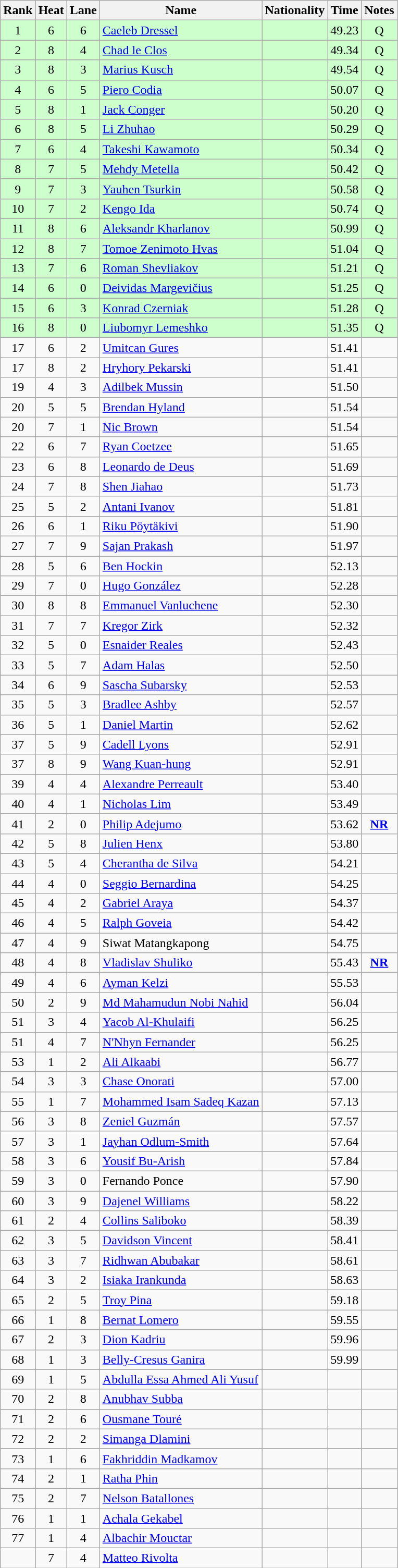<table class="wikitable sortable" style="text-align:center">
<tr>
<th>Rank</th>
<th>Heat</th>
<th>Lane</th>
<th>Name</th>
<th>Nationality</th>
<th>Time</th>
<th>Notes</th>
</tr>
<tr bgcolor=ccffcc>
<td>1</td>
<td>6</td>
<td>6</td>
<td align=left><a href='#'>Caeleb Dressel</a></td>
<td align=left></td>
<td>49.23</td>
<td>Q</td>
</tr>
<tr bgcolor=ccffcc>
<td>2</td>
<td>8</td>
<td>4</td>
<td align=left><a href='#'>Chad le Clos</a></td>
<td align=left></td>
<td>49.34</td>
<td>Q</td>
</tr>
<tr bgcolor=ccffcc>
<td>3</td>
<td>8</td>
<td>3</td>
<td align=left><a href='#'>Marius Kusch</a></td>
<td align=left></td>
<td>49.54</td>
<td>Q</td>
</tr>
<tr bgcolor=ccffcc>
<td>4</td>
<td>6</td>
<td>5</td>
<td align=left><a href='#'>Piero Codia</a></td>
<td align=left></td>
<td>50.07</td>
<td>Q</td>
</tr>
<tr bgcolor=ccffcc>
<td>5</td>
<td>8</td>
<td>1</td>
<td align=left><a href='#'>Jack Conger</a></td>
<td align=left></td>
<td>50.20</td>
<td>Q</td>
</tr>
<tr bgcolor=ccffcc>
<td>6</td>
<td>8</td>
<td>5</td>
<td align=left><a href='#'>Li Zhuhao</a></td>
<td align=left></td>
<td>50.29</td>
<td>Q</td>
</tr>
<tr bgcolor=ccffcc>
<td>7</td>
<td>6</td>
<td>4</td>
<td align=left><a href='#'>Takeshi Kawamoto</a></td>
<td align=left></td>
<td>50.34</td>
<td>Q</td>
</tr>
<tr bgcolor=ccffcc>
<td>8</td>
<td>7</td>
<td>5</td>
<td align=left><a href='#'>Mehdy Metella</a></td>
<td align=left></td>
<td>50.42</td>
<td>Q</td>
</tr>
<tr bgcolor=ccffcc>
<td>9</td>
<td>7</td>
<td>3</td>
<td align=left><a href='#'>Yauhen Tsurkin</a></td>
<td align=left></td>
<td>50.58</td>
<td>Q</td>
</tr>
<tr bgcolor=ccffcc>
<td>10</td>
<td>7</td>
<td>2</td>
<td align=left><a href='#'>Kengo Ida</a></td>
<td align=left></td>
<td>50.74</td>
<td>Q</td>
</tr>
<tr bgcolor=ccffcc>
<td>11</td>
<td>8</td>
<td>6</td>
<td align=left><a href='#'>Aleksandr Kharlanov</a></td>
<td align=left></td>
<td>50.99</td>
<td>Q</td>
</tr>
<tr bgcolor=ccffcc>
<td>12</td>
<td>8</td>
<td>7</td>
<td align=left><a href='#'>Tomoe Zenimoto Hvas</a></td>
<td align=left></td>
<td>51.04</td>
<td>Q</td>
</tr>
<tr bgcolor=ccffcc>
<td>13</td>
<td>7</td>
<td>6</td>
<td align=left><a href='#'>Roman Shevliakov</a></td>
<td align=left></td>
<td>51.21</td>
<td>Q</td>
</tr>
<tr bgcolor=ccffcc>
<td>14</td>
<td>6</td>
<td>0</td>
<td align=left><a href='#'>Deividas Margevičius</a></td>
<td align=left></td>
<td>51.25</td>
<td>Q</td>
</tr>
<tr bgcolor=ccffcc>
<td>15</td>
<td>6</td>
<td>3</td>
<td align=left><a href='#'>Konrad Czerniak</a></td>
<td align=left></td>
<td>51.28</td>
<td>Q</td>
</tr>
<tr bgcolor=ccffcc>
<td>16</td>
<td>8</td>
<td>0</td>
<td align=left><a href='#'>Liubomyr Lemeshko</a></td>
<td align=left></td>
<td>51.35</td>
<td>Q</td>
</tr>
<tr>
<td>17</td>
<td>6</td>
<td>2</td>
<td align=left><a href='#'>Umitcan Gures</a></td>
<td align=left></td>
<td>51.41</td>
<td></td>
</tr>
<tr>
<td>17</td>
<td>8</td>
<td>2</td>
<td align=left><a href='#'>Hryhory Pekarski</a></td>
<td align=left></td>
<td>51.41</td>
<td></td>
</tr>
<tr>
<td>19</td>
<td>4</td>
<td>3</td>
<td align=left><a href='#'>Adilbek Mussin</a></td>
<td align=left></td>
<td>51.50</td>
<td></td>
</tr>
<tr>
<td>20</td>
<td>5</td>
<td>5</td>
<td align=left><a href='#'>Brendan Hyland</a></td>
<td align=left></td>
<td>51.54</td>
<td></td>
</tr>
<tr>
<td>20</td>
<td>7</td>
<td>1</td>
<td align=left><a href='#'>Nic Brown</a></td>
<td align=left></td>
<td>51.54</td>
<td></td>
</tr>
<tr>
<td>22</td>
<td>6</td>
<td>7</td>
<td align=left><a href='#'>Ryan Coetzee</a></td>
<td align=left></td>
<td>51.65</td>
<td></td>
</tr>
<tr>
<td>23</td>
<td>6</td>
<td>8</td>
<td align=left><a href='#'>Leonardo de Deus</a></td>
<td align=left></td>
<td>51.69</td>
<td></td>
</tr>
<tr>
<td>24</td>
<td>7</td>
<td>8</td>
<td align=left><a href='#'>Shen Jiahao</a></td>
<td align=left></td>
<td>51.73</td>
<td></td>
</tr>
<tr>
<td>25</td>
<td>5</td>
<td>2</td>
<td align=left><a href='#'>Antani Ivanov</a></td>
<td align=left></td>
<td>51.81</td>
<td></td>
</tr>
<tr>
<td>26</td>
<td>6</td>
<td>1</td>
<td align=left><a href='#'>Riku Pöytäkivi</a></td>
<td align=left></td>
<td>51.90</td>
<td></td>
</tr>
<tr>
<td>27</td>
<td>7</td>
<td>9</td>
<td align=left><a href='#'>Sajan Prakash</a></td>
<td align=left></td>
<td>51.97</td>
<td></td>
</tr>
<tr>
<td>28</td>
<td>5</td>
<td>6</td>
<td align=left><a href='#'>Ben Hockin</a></td>
<td align=left></td>
<td>52.13</td>
<td></td>
</tr>
<tr>
<td>29</td>
<td>7</td>
<td>0</td>
<td align=left><a href='#'>Hugo González</a></td>
<td align=left></td>
<td>52.28</td>
<td></td>
</tr>
<tr>
<td>30</td>
<td>8</td>
<td>8</td>
<td align=left><a href='#'>Emmanuel Vanluchene</a></td>
<td align=left></td>
<td>52.30</td>
<td></td>
</tr>
<tr>
<td>31</td>
<td>7</td>
<td>7</td>
<td align=left><a href='#'>Kregor Zirk</a></td>
<td align=left></td>
<td>52.32</td>
<td></td>
</tr>
<tr>
<td>32</td>
<td>5</td>
<td>0</td>
<td align=left><a href='#'>Esnaider Reales</a></td>
<td align=left></td>
<td>52.43</td>
<td></td>
</tr>
<tr>
<td>33</td>
<td>5</td>
<td>7</td>
<td align=left><a href='#'>Adam Halas</a></td>
<td align=left></td>
<td>52.50</td>
<td></td>
</tr>
<tr>
<td>34</td>
<td>6</td>
<td>9</td>
<td align=left><a href='#'>Sascha Subarsky</a></td>
<td align=left></td>
<td>52.53</td>
<td></td>
</tr>
<tr>
<td>35</td>
<td>5</td>
<td>3</td>
<td align=left><a href='#'>Bradlee Ashby</a></td>
<td align=left></td>
<td>52.57</td>
<td></td>
</tr>
<tr>
<td>36</td>
<td>5</td>
<td>1</td>
<td align=left><a href='#'>Daniel Martin</a></td>
<td align=left></td>
<td>52.62</td>
<td></td>
</tr>
<tr>
<td>37</td>
<td>5</td>
<td>9</td>
<td align=left><a href='#'>Cadell Lyons</a></td>
<td align=left></td>
<td>52.91</td>
<td></td>
</tr>
<tr>
<td>37</td>
<td>8</td>
<td>9</td>
<td align=left><a href='#'>Wang Kuan-hung</a></td>
<td align=left></td>
<td>52.91</td>
<td></td>
</tr>
<tr>
<td>39</td>
<td>4</td>
<td>4</td>
<td align=left><a href='#'>Alexandre Perreault</a></td>
<td align=left></td>
<td>53.40</td>
<td></td>
</tr>
<tr>
<td>40</td>
<td>4</td>
<td>1</td>
<td align=left><a href='#'>Nicholas Lim</a></td>
<td align=left></td>
<td>53.49</td>
<td></td>
</tr>
<tr>
<td>41</td>
<td>2</td>
<td>0</td>
<td align=left><a href='#'>Philip Adejumo</a></td>
<td align=left></td>
<td>53.62</td>
<td><strong><a href='#'>NR</a></strong></td>
</tr>
<tr>
<td>42</td>
<td>5</td>
<td>8</td>
<td align=left><a href='#'>Julien Henx</a></td>
<td align=left></td>
<td>53.80</td>
<td></td>
</tr>
<tr>
<td>43</td>
<td>5</td>
<td>4</td>
<td align=left><a href='#'>Cherantha de Silva</a></td>
<td align=left></td>
<td>54.21</td>
<td></td>
</tr>
<tr>
<td>44</td>
<td>4</td>
<td>0</td>
<td align=left><a href='#'>Seggio Bernardina</a></td>
<td align=left></td>
<td>54.25</td>
<td></td>
</tr>
<tr>
<td>45</td>
<td>4</td>
<td>2</td>
<td align=left><a href='#'>Gabriel Araya</a></td>
<td align=left></td>
<td>54.37</td>
<td></td>
</tr>
<tr>
<td>46</td>
<td>4</td>
<td>5</td>
<td align=left><a href='#'>Ralph Goveia</a></td>
<td align=left></td>
<td>54.42</td>
<td></td>
</tr>
<tr>
<td>47</td>
<td>4</td>
<td>9</td>
<td align=left>Siwat Matangkapong</td>
<td align=left></td>
<td>54.75</td>
<td></td>
</tr>
<tr>
<td>48</td>
<td>4</td>
<td>8</td>
<td align=left><a href='#'>Vladislav Shuliko</a></td>
<td align=left></td>
<td>55.43</td>
<td><strong><a href='#'>NR</a></strong></td>
</tr>
<tr>
<td>49</td>
<td>4</td>
<td>6</td>
<td align=left><a href='#'>Ayman Kelzi</a></td>
<td align=left></td>
<td>55.53</td>
<td></td>
</tr>
<tr>
<td>50</td>
<td>2</td>
<td>9</td>
<td align=left><a href='#'>Md Mahamudun Nobi Nahid</a></td>
<td align=left></td>
<td>56.04</td>
<td></td>
</tr>
<tr>
<td>51</td>
<td>3</td>
<td>4</td>
<td align=left><a href='#'>Yacob Al-Khulaifi</a></td>
<td align=left></td>
<td>56.25</td>
<td></td>
</tr>
<tr>
<td>51</td>
<td>4</td>
<td>7</td>
<td align=left><a href='#'>N'Nhyn Fernander</a></td>
<td align=left></td>
<td>56.25</td>
<td></td>
</tr>
<tr>
<td>53</td>
<td>1</td>
<td>2</td>
<td align=left><a href='#'>Ali Alkaabi</a></td>
<td align=left></td>
<td>56.77</td>
<td></td>
</tr>
<tr>
<td>54</td>
<td>3</td>
<td>3</td>
<td align=left><a href='#'>Chase Onorati</a></td>
<td align=left></td>
<td>57.00</td>
<td></td>
</tr>
<tr>
<td>55</td>
<td>1</td>
<td>7</td>
<td align=left><a href='#'>Mohammed Isam Sadeq Kazan</a></td>
<td align=left></td>
<td>57.13</td>
<td></td>
</tr>
<tr>
<td>56</td>
<td>3</td>
<td>8</td>
<td align=left><a href='#'>Zeniel Guzmán</a></td>
<td align=left></td>
<td>57.57</td>
<td></td>
</tr>
<tr>
<td>57</td>
<td>3</td>
<td>1</td>
<td align=left><a href='#'>Jayhan Odlum-Smith</a></td>
<td align=left></td>
<td>57.64</td>
<td></td>
</tr>
<tr>
<td>58</td>
<td>3</td>
<td>6</td>
<td align=left><a href='#'>Yousif Bu-Arish</a></td>
<td align=left></td>
<td>57.84</td>
<td></td>
</tr>
<tr>
<td>59</td>
<td>3</td>
<td>0</td>
<td align=left>Fernando Ponce</td>
<td align=left></td>
<td>57.90</td>
<td></td>
</tr>
<tr>
<td>60</td>
<td>3</td>
<td>9</td>
<td align=left><a href='#'>Dajenel Williams</a></td>
<td align=left></td>
<td>58.22</td>
<td></td>
</tr>
<tr>
<td>61</td>
<td>2</td>
<td>4</td>
<td align=left><a href='#'>Collins Saliboko</a></td>
<td align=left></td>
<td>58.39</td>
<td></td>
</tr>
<tr>
<td>62</td>
<td>3</td>
<td>5</td>
<td align=left><a href='#'>Davidson Vincent</a></td>
<td align=left></td>
<td>58.41</td>
<td></td>
</tr>
<tr>
<td>63</td>
<td>3</td>
<td>7</td>
<td align=left><a href='#'>Ridhwan Abubakar</a></td>
<td align=left></td>
<td>58.61</td>
<td></td>
</tr>
<tr>
<td>64</td>
<td>3</td>
<td>2</td>
<td align=left><a href='#'>Isiaka Irankunda</a></td>
<td align=left></td>
<td>58.63</td>
<td></td>
</tr>
<tr>
<td>65</td>
<td>2</td>
<td>5</td>
<td align=left><a href='#'>Troy Pina</a></td>
<td align=left></td>
<td>59.18</td>
<td></td>
</tr>
<tr>
<td>66</td>
<td>1</td>
<td>8</td>
<td align=left><a href='#'>Bernat Lomero</a></td>
<td align=left></td>
<td>59.55</td>
<td></td>
</tr>
<tr>
<td>67</td>
<td>2</td>
<td>3</td>
<td align=left><a href='#'>Dion Kadriu</a></td>
<td align=left></td>
<td>59.96</td>
<td></td>
</tr>
<tr>
<td>68</td>
<td>1</td>
<td>3</td>
<td align=left><a href='#'>Belly-Cresus Ganira</a></td>
<td align=left></td>
<td>59.99</td>
<td></td>
</tr>
<tr>
<td>69</td>
<td>1</td>
<td>5</td>
<td align=left><a href='#'>Abdulla Essa Ahmed Ali Yusuf</a></td>
<td align=left></td>
<td></td>
<td></td>
</tr>
<tr>
<td>70</td>
<td>2</td>
<td>8</td>
<td align=left><a href='#'>Anubhav Subba</a></td>
<td align=left></td>
<td></td>
<td></td>
</tr>
<tr>
<td>71</td>
<td>2</td>
<td>6</td>
<td align=left><a href='#'>Ousmane Touré</a></td>
<td align=left></td>
<td></td>
<td></td>
</tr>
<tr>
<td>72</td>
<td>2</td>
<td>2</td>
<td align=left><a href='#'>Simanga Dlamini</a></td>
<td align=left></td>
<td></td>
<td></td>
</tr>
<tr>
<td>73</td>
<td>1</td>
<td>6</td>
<td align=left><a href='#'>Fakhriddin Madkamov</a></td>
<td align=left></td>
<td></td>
<td></td>
</tr>
<tr>
<td>74</td>
<td>2</td>
<td>1</td>
<td align=left><a href='#'>Ratha Phin</a></td>
<td align=left></td>
<td></td>
<td></td>
</tr>
<tr>
<td>75</td>
<td>2</td>
<td>7</td>
<td align=left><a href='#'>Nelson Batallones</a></td>
<td align=left></td>
<td></td>
<td></td>
</tr>
<tr>
<td>76</td>
<td>1</td>
<td>1</td>
<td align=left><a href='#'>Achala Gekabel</a></td>
<td align=left></td>
<td></td>
<td></td>
</tr>
<tr>
<td>77</td>
<td>1</td>
<td>4</td>
<td align=left><a href='#'>Albachir Mouctar</a></td>
<td align=left></td>
<td></td>
<td></td>
</tr>
<tr>
<td></td>
<td>7</td>
<td>4</td>
<td align=left><a href='#'>Matteo Rivolta</a></td>
<td align=left></td>
<td></td>
<td></td>
</tr>
</table>
